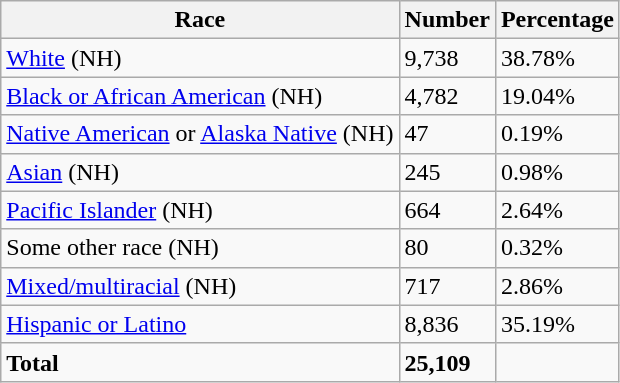<table class="wikitable">
<tr>
<th>Race</th>
<th>Number</th>
<th>Percentage</th>
</tr>
<tr>
<td><a href='#'>White</a> (NH)</td>
<td>9,738</td>
<td>38.78%</td>
</tr>
<tr>
<td><a href='#'>Black or African American</a> (NH)</td>
<td>4,782</td>
<td>19.04%</td>
</tr>
<tr>
<td><a href='#'>Native American</a> or <a href='#'>Alaska Native</a> (NH)</td>
<td>47</td>
<td>0.19%</td>
</tr>
<tr>
<td><a href='#'>Asian</a> (NH)</td>
<td>245</td>
<td>0.98%</td>
</tr>
<tr>
<td><a href='#'>Pacific Islander</a> (NH)</td>
<td>664</td>
<td>2.64%</td>
</tr>
<tr>
<td>Some other race (NH)</td>
<td>80</td>
<td>0.32%</td>
</tr>
<tr>
<td><a href='#'>Mixed/multiracial</a> (NH)</td>
<td>717</td>
<td>2.86%</td>
</tr>
<tr>
<td><a href='#'>Hispanic or Latino</a></td>
<td>8,836</td>
<td>35.19%</td>
</tr>
<tr>
<td><strong>Total</strong></td>
<td><strong>25,109</strong></td>
<td></td>
</tr>
</table>
